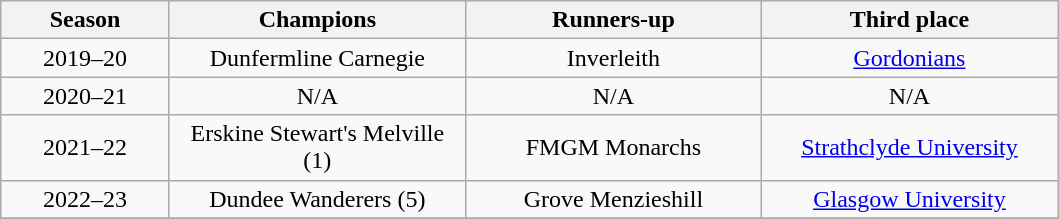<table class="wikitable" style="text-align: center;">
<tr>
<th rowspan=1 width=105>Season</th>
<th rowspan=1 width=190>Champions</th>
<th rowspan=1 width=190>Runners-up</th>
<th rowspan=1 width=190>Third place</th>
</tr>
<tr>
<td>2019–20</td>
<td>Dunfermline Carnegie</td>
<td>Inverleith</td>
<td><a href='#'>Gordonians</a></td>
</tr>
<tr>
<td>2020–21</td>
<td>N/A</td>
<td>N/A</td>
<td>N/A</td>
</tr>
<tr>
<td>2021–22</td>
<td>Erskine Stewart's Melville (1)</td>
<td>FMGM Monarchs</td>
<td><a href='#'>Strathclyde University</a></td>
</tr>
<tr>
<td>2022–23</td>
<td>Dundee Wanderers (5)</td>
<td>Grove Menzieshill</td>
<td><a href='#'>Glasgow University</a></td>
</tr>
<tr>
</tr>
</table>
